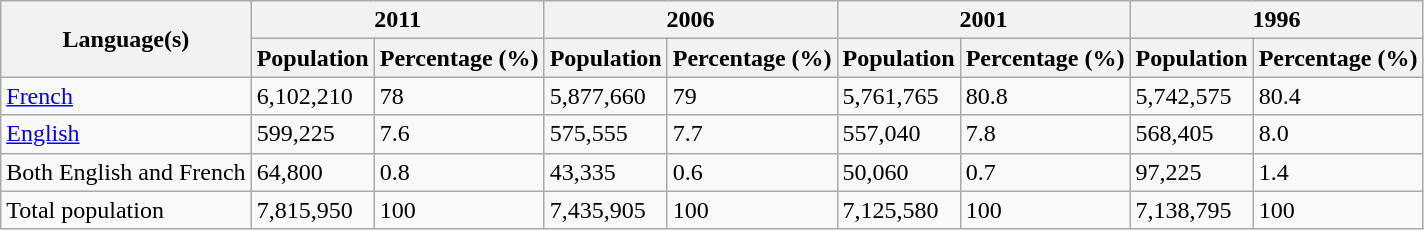<table class="wikitable">
<tr>
<th rowspan="2">Language(s)</th>
<th colspan="2">2011</th>
<th colspan="2">2006</th>
<th colspan="2">2001</th>
<th colspan="3">1996</th>
</tr>
<tr>
<th>Population</th>
<th>Percentage (%)</th>
<th>Population</th>
<th>Percentage (%)</th>
<th>Population</th>
<th>Percentage (%)</th>
<th>Population</th>
<th>Percentage (%)</th>
</tr>
<tr>
<td><a href='#'>French</a></td>
<td>6,102,210</td>
<td>78</td>
<td>5,877,660</td>
<td>79</td>
<td>5,761,765</td>
<td>80.8</td>
<td>5,742,575</td>
<td>80.4</td>
</tr>
<tr>
<td><a href='#'>English</a></td>
<td>599,225</td>
<td>7.6</td>
<td>575,555</td>
<td>7.7</td>
<td>557,040</td>
<td>7.8</td>
<td>568,405</td>
<td>8.0</td>
</tr>
<tr>
<td>Both English and French</td>
<td>64,800</td>
<td>0.8</td>
<td>43,335</td>
<td>0.6</td>
<td>50,060</td>
<td>0.7</td>
<td>97,225</td>
<td>1.4</td>
</tr>
<tr>
<td>Total population</td>
<td>7,815,950</td>
<td>100</td>
<td>7,435,905</td>
<td>100</td>
<td>7,125,580</td>
<td>100</td>
<td>7,138,795</td>
<td>100</td>
</tr>
</table>
